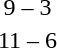<table style="text-align:center">
<tr>
<th width=200></th>
<th width=100></th>
<th width=200></th>
</tr>
<tr>
<td align=right><strong></strong></td>
<td>9 – 3</td>
<td align=left></td>
</tr>
<tr>
<td align=right><strong></strong></td>
<td>11 – 6</td>
<td align=left></td>
</tr>
</table>
